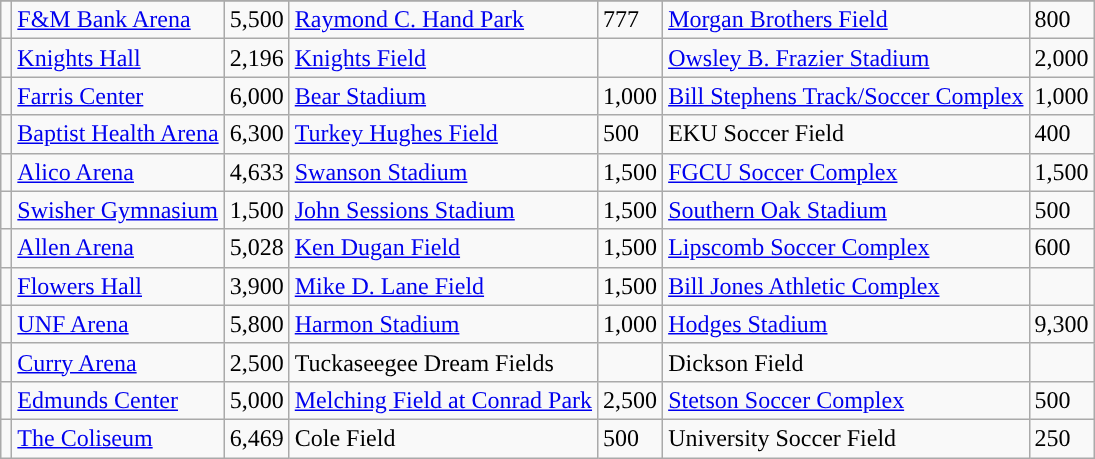<table class="wikitable">
<tr>
</tr>
<tr>
<td style="text-align:center; "><a href='#'></a></td>
<td><a href='#'>F&M Bank Arena</a></td>
<td>5,500</td>
<td><a href='#'>Raymond C. Hand Park</a></td>
<td>777</td>
<td><a href='#'>Morgan Brothers Field</a></td>
<td>800</td>
</tr>
<tr>
<td style="text-align:center; "><a href='#'></a></td>
<td><a href='#'>Knights Hall</a></td>
<td>2,196</td>
<td><a href='#'>Knights Field</a></td>
<td></td>
<td><a href='#'>Owsley B. Frazier Stadium</a></td>
<td>2,000</td>
</tr>
<tr>
<td style="text-align:center; "><a href='#'></a></td>
<td><a href='#'>Farris Center</a></td>
<td>6,000</td>
<td><a href='#'>Bear Stadium</a></td>
<td>1,000</td>
<td><a href='#'>Bill Stephens Track/Soccer Complex</a></td>
<td>1,000</td>
</tr>
<tr>
<td style="text-align:center; "><a href='#'></a></td>
<td><a href='#'>Baptist Health Arena</a></td>
<td>6,300</td>
<td><a href='#'>Turkey Hughes Field</a></td>
<td>500</td>
<td>EKU Soccer Field</td>
<td>400</td>
</tr>
<tr>
<td style="text-align:center; "><a href='#'></a></td>
<td><a href='#'>Alico Arena</a></td>
<td>4,633</td>
<td><a href='#'>Swanson Stadium</a></td>
<td>1,500</td>
<td><a href='#'>FGCU Soccer Complex</a></td>
<td>1,500</td>
</tr>
<tr>
<td style="text-align:center; "><a href='#'></a></td>
<td><a href='#'>Swisher Gymnasium</a></td>
<td>1,500</td>
<td><a href='#'>John Sessions Stadium</a></td>
<td>1,500</td>
<td><a href='#'>Southern Oak Stadium</a></td>
<td>500</td>
</tr>
<tr>
<td style="text-align:center; "><a href='#'></a></td>
<td><a href='#'>Allen Arena</a></td>
<td>5,028</td>
<td><a href='#'>Ken Dugan Field</a></td>
<td>1,500</td>
<td><a href='#'>Lipscomb Soccer Complex</a></td>
<td>600</td>
</tr>
<tr>
<td style="text-align:center; "><a href='#'></a></td>
<td><a href='#'>Flowers Hall</a></td>
<td>3,900</td>
<td><a href='#'>Mike D. Lane Field</a></td>
<td>1,500</td>
<td><a href='#'>Bill Jones Athletic Complex</a></td>
<td></td>
</tr>
<tr>
<td style="text-align:center; "><a href='#'></a></td>
<td><a href='#'>UNF Arena</a></td>
<td>5,800</td>
<td><a href='#'>Harmon Stadium</a></td>
<td>1,000</td>
<td><a href='#'>Hodges Stadium</a></td>
<td>9,300</td>
</tr>
<tr>
<td style="text-align:center; "><a href='#'></a></td>
<td><a href='#'>Curry Arena</a></td>
<td>2,500</td>
<td>Tuckaseegee Dream Fields</td>
<td></td>
<td>Dickson Field</td>
<td></td>
</tr>
<tr>
<td style="text-align:center; "><a href='#'></a></td>
<td><a href='#'>Edmunds Center</a></td>
<td>5,000</td>
<td><a href='#'>Melching Field at Conrad Park</a></td>
<td>2,500</td>
<td><a href='#'>Stetson Soccer Complex</a></td>
<td>500</td>
</tr>
<tr>
<td style="text-align:center; "><a href='#'></a></td>
<td><a href='#'>The Coliseum</a></td>
<td>6,469</td>
<td>Cole Field</td>
<td>500</td>
<td>University Soccer Field</td>
<td>250</td>
</tr>
</table>
